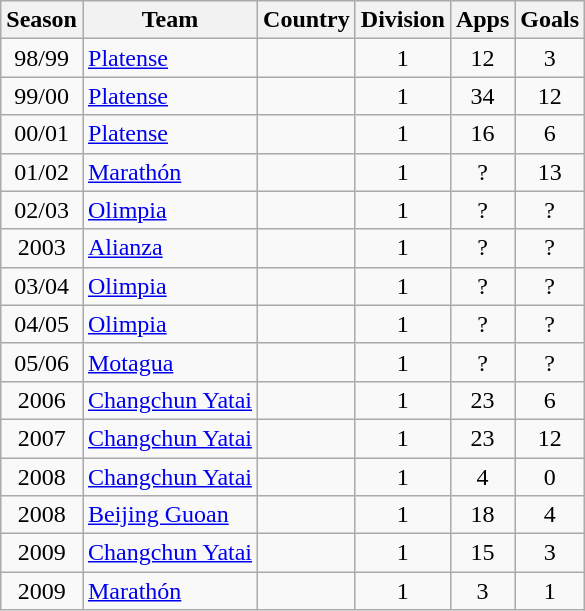<table class="wikitable" style="text-align: center;">
<tr>
<th>Season</th>
<th>Team</th>
<th>Country</th>
<th>Division</th>
<th>Apps</th>
<th>Goals</th>
</tr>
<tr>
<td>98/99</td>
<td align="left"><a href='#'>Platense</a></td>
<td align="left"></td>
<td>1</td>
<td>12</td>
<td>3</td>
</tr>
<tr>
<td>99/00</td>
<td align="left"><a href='#'>Platense</a></td>
<td align="left"></td>
<td>1</td>
<td>34</td>
<td>12</td>
</tr>
<tr>
<td>00/01</td>
<td align="left"><a href='#'>Platense</a></td>
<td align="left"></td>
<td>1</td>
<td>16</td>
<td>6</td>
</tr>
<tr>
<td>01/02</td>
<td align="left"><a href='#'>Marathón</a></td>
<td align="left"></td>
<td>1</td>
<td>?</td>
<td>13</td>
</tr>
<tr>
<td>02/03</td>
<td align="left"><a href='#'>Olimpia</a></td>
<td align="left"></td>
<td>1</td>
<td>?</td>
<td>?</td>
</tr>
<tr>
<td>2003</td>
<td align="left"><a href='#'>Alianza</a></td>
<td align="left"></td>
<td>1</td>
<td>?</td>
<td>?</td>
</tr>
<tr>
<td>03/04</td>
<td align="left"><a href='#'>Olimpia</a></td>
<td align="left"></td>
<td>1</td>
<td>?</td>
<td>?</td>
</tr>
<tr>
<td>04/05</td>
<td align="left"><a href='#'>Olimpia</a></td>
<td align="left"></td>
<td>1</td>
<td>?</td>
<td>?</td>
</tr>
<tr>
<td>05/06</td>
<td align="left"><a href='#'>Motagua</a></td>
<td align="left"></td>
<td>1</td>
<td>?</td>
<td>?</td>
</tr>
<tr>
<td>2006</td>
<td align="left"><a href='#'>Changchun Yatai</a></td>
<td align="left"></td>
<td>1</td>
<td>23</td>
<td>6</td>
</tr>
<tr>
<td>2007</td>
<td align="left"><a href='#'>Changchun Yatai</a></td>
<td align="left"></td>
<td>1</td>
<td>23</td>
<td>12</td>
</tr>
<tr>
<td>2008</td>
<td align="left"><a href='#'>Changchun Yatai</a></td>
<td align="left"></td>
<td>1</td>
<td>4</td>
<td>0</td>
</tr>
<tr>
<td>2008</td>
<td align="left"><a href='#'>Beijing Guoan</a></td>
<td align="left"></td>
<td>1</td>
<td>18</td>
<td>4</td>
</tr>
<tr>
<td>2009</td>
<td align="left"><a href='#'>Changchun Yatai</a></td>
<td align="left"></td>
<td>1</td>
<td>15</td>
<td>3</td>
</tr>
<tr>
<td>2009</td>
<td align="left"><a href='#'>Marathón</a></td>
<td align="left"></td>
<td>1</td>
<td>3</td>
<td>1</td>
</tr>
</table>
